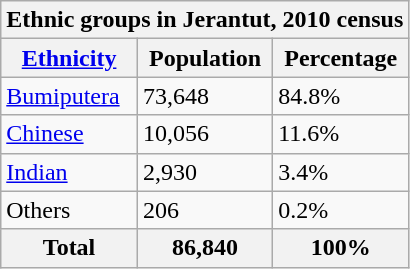<table class="wikitable">
<tr>
<th style="text-align:center;" colspan="3">Ethnic groups in Jerantut, 2010 census</th>
</tr>
<tr>
<th><a href='#'>Ethnicity</a></th>
<th>Population</th>
<th>Percentage</th>
</tr>
<tr>
<td><a href='#'>Bumiputera</a></td>
<td>73,648</td>
<td>84.8%</td>
</tr>
<tr>
<td><a href='#'>Chinese</a></td>
<td>10,056</td>
<td>11.6%</td>
</tr>
<tr>
<td><a href='#'>Indian</a></td>
<td>2,930</td>
<td>3.4%</td>
</tr>
<tr>
<td>Others</td>
<td>206</td>
<td>0.2%</td>
</tr>
<tr>
<th>Total</th>
<th>86,840</th>
<th>100%</th>
</tr>
</table>
